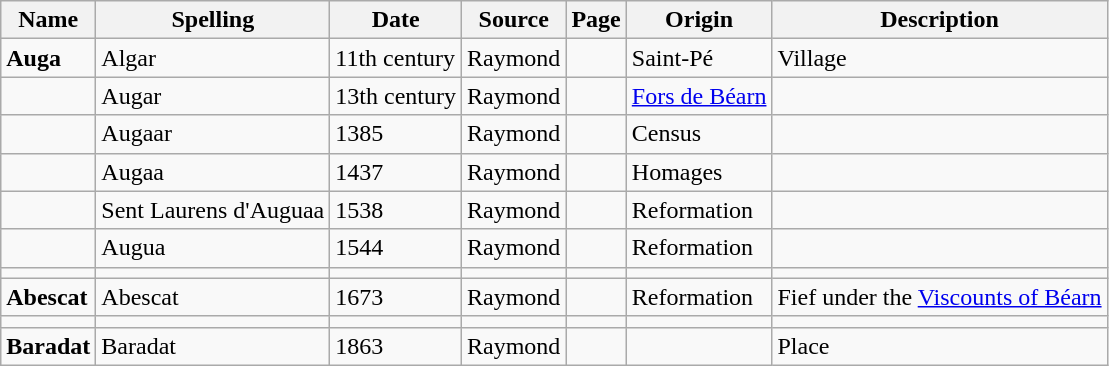<table class="wikitable">
<tr>
<th>Name</th>
<th>Spelling</th>
<th>Date</th>
<th>Source</th>
<th>Page</th>
<th>Origin</th>
<th>Description</th>
</tr>
<tr>
<td><strong>Auga</strong></td>
<td>Algar</td>
<td>11th century</td>
<td>Raymond</td>
<td></td>
<td>Saint-Pé</td>
<td>Village</td>
</tr>
<tr>
<td></td>
<td>Augar</td>
<td>13th century</td>
<td>Raymond</td>
<td></td>
<td><a href='#'>Fors de Béarn</a></td>
<td></td>
</tr>
<tr>
<td></td>
<td>Augaar</td>
<td>1385</td>
<td>Raymond</td>
<td></td>
<td>Census</td>
<td></td>
</tr>
<tr>
<td></td>
<td>Augaa</td>
<td>1437</td>
<td>Raymond</td>
<td></td>
<td>Homages</td>
<td></td>
</tr>
<tr>
<td></td>
<td>Sent Laurens d'Auguaa</td>
<td>1538</td>
<td>Raymond</td>
<td></td>
<td>Reformation</td>
<td></td>
</tr>
<tr>
<td></td>
<td>Augua</td>
<td>1544</td>
<td>Raymond</td>
<td></td>
<td>Reformation</td>
<td></td>
</tr>
<tr>
<td></td>
<td></td>
<td></td>
<td></td>
<td></td>
<td></td>
<td></td>
</tr>
<tr>
<td><strong>Abescat</strong></td>
<td>Abescat</td>
<td>1673</td>
<td>Raymond</td>
<td></td>
<td>Reformation</td>
<td>Fief under the <a href='#'>Viscounts of Béarn</a></td>
</tr>
<tr>
<td></td>
<td></td>
<td></td>
<td></td>
<td></td>
<td></td>
<td></td>
</tr>
<tr>
<td><strong>Baradat</strong></td>
<td>Baradat</td>
<td>1863</td>
<td>Raymond</td>
<td></td>
<td></td>
<td>Place</td>
</tr>
</table>
